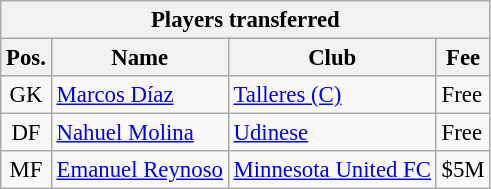<table class="wikitable" style="font-size:95%;">
<tr>
<th colspan="5">Players transferred</th>
</tr>
<tr>
<th>Pos.</th>
<th>Name</th>
<th>Club</th>
<th>Fee</th>
</tr>
<tr>
<td align="center">GK</td>
<td> <a href='#'>Marcos Díaz</a></td>
<td> <a href='#'>Talleres (C)</a></td>
<td>Free</td>
</tr>
<tr>
<td align="center">DF</td>
<td> <a href='#'>Nahuel Molina</a></td>
<td> <a href='#'>Udinese</a></td>
<td>Free</td>
</tr>
<tr>
<td align="center">MF</td>
<td> <a href='#'>Emanuel Reynoso</a></td>
<td> <a href='#'>Minnesota United FC</a></td>
<td>$5M</td>
</tr>
</table>
